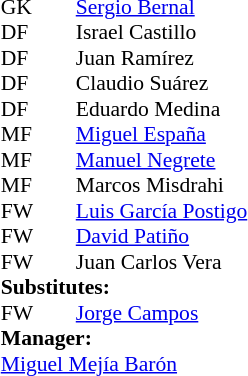<table cellspacing="0" cellpadding="0" style="font-size:90%; margin:0.2em auto;">
<tr>
<th width="25"></th>
<th width="25"></th>
</tr>
<tr>
<td>GK</td>
<td></td>
<td> <a href='#'>Sergio Bernal</a></td>
</tr>
<tr>
<td>DF</td>
<td></td>
<td> Israel Castillo</td>
</tr>
<tr>
<td>DF</td>
<td></td>
<td> Juan Ramírez</td>
</tr>
<tr>
<td>DF</td>
<td></td>
<td> Claudio Suárez</td>
</tr>
<tr>
<td>DF</td>
<td></td>
<td> Eduardo Medina</td>
</tr>
<tr>
<td>MF</td>
<td></td>
<td> <a href='#'>Miguel España</a></td>
</tr>
<tr>
<td>MF</td>
<td></td>
<td> <a href='#'>Manuel Negrete</a></td>
</tr>
<tr>
<td>MF</td>
<td></td>
<td> Marcos Misdrahi</td>
</tr>
<tr>
<td>FW</td>
<td></td>
<td> <a href='#'>Luis García Postigo</a></td>
</tr>
<tr>
<td>FW</td>
<td></td>
<td> <a href='#'>David Patiño</a></td>
<td></td>
<td></td>
</tr>
<tr>
<td>FW</td>
<td></td>
<td> Juan Carlos Vera</td>
</tr>
<tr>
<td colspan=3><strong>Substitutes:</strong></td>
</tr>
<tr>
<td>FW</td>
<td></td>
<td> <a href='#'>Jorge Campos</a></td>
<td></td>
<td></td>
</tr>
<tr>
<td colspan=3><strong>Manager:</strong></td>
</tr>
<tr>
<td colspan=4> <a href='#'>Miguel Mejía Barón</a></td>
</tr>
</table>
